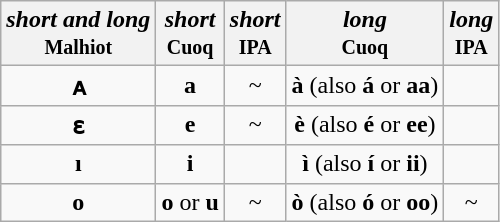<table class="wikitable" style=text-align:center>
<tr>
<th><em>short and long</em><br><small>Malhiot</small></th>
<th><em>short</em><br><small>Cuoq</small></th>
<th><em>short</em><br><small>IPA</small></th>
<th><em>long</em><br><small>Cuoq<br></small></th>
<th><em>long</em><br><small>IPA</small></th>
</tr>
<tr>
<td><strong>ᴀ</strong></td>
<td><strong>a</strong></td>
<td>~</td>
<td><strong>à</strong> (also <strong>á</strong> or <strong>aa</strong>)</td>
<td></td>
</tr>
<tr>
<td><strong>ɛ</strong></td>
<td><strong>e</strong></td>
<td>~</td>
<td><strong>è</strong> (also <strong>é</strong> or <strong>ee</strong>)</td>
<td></td>
</tr>
<tr>
<td><strong>ı</strong></td>
<td><strong>i</strong></td>
<td></td>
<td><strong>ì</strong> (also <strong>í</strong> or <strong>ii</strong>)</td>
<td></td>
</tr>
<tr>
<td><strong>o</strong></td>
<td><strong>o</strong> or <strong>u</strong></td>
<td>~</td>
<td><strong>ò</strong> (also <strong>ó</strong> or <strong>oo</strong>)</td>
<td>~</td>
</tr>
</table>
